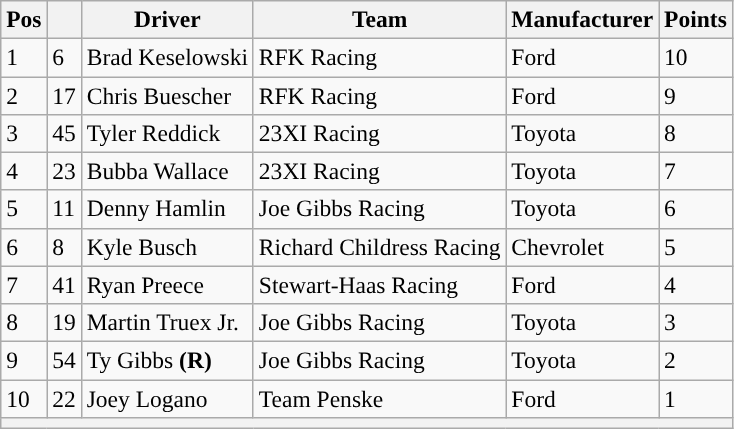<table class="wikitable" style="font-size:98%">
<tr>
<th>Pos</th>
<th></th>
<th>Driver</th>
<th>Team</th>
<th>Manufacturer</th>
<th>Points</th>
</tr>
<tr>
<td>1</td>
<td>6</td>
<td>Brad Keselowski</td>
<td>RFK Racing</td>
<td>Ford</td>
<td>10</td>
</tr>
<tr>
<td>2</td>
<td>17</td>
<td>Chris Buescher</td>
<td>RFK Racing</td>
<td>Ford</td>
<td>9</td>
</tr>
<tr>
<td>3</td>
<td>45</td>
<td>Tyler Reddick</td>
<td>23XI Racing</td>
<td>Toyota</td>
<td>8</td>
</tr>
<tr>
<td>4</td>
<td>23</td>
<td>Bubba Wallace</td>
<td>23XI Racing</td>
<td>Toyota</td>
<td>7</td>
</tr>
<tr>
<td>5</td>
<td>11</td>
<td>Denny Hamlin</td>
<td>Joe Gibbs Racing</td>
<td>Toyota</td>
<td>6</td>
</tr>
<tr>
<td>6</td>
<td>8</td>
<td>Kyle Busch</td>
<td>Richard Childress Racing</td>
<td>Chevrolet</td>
<td>5</td>
</tr>
<tr>
<td>7</td>
<td>41</td>
<td>Ryan Preece</td>
<td>Stewart-Haas Racing</td>
<td>Ford</td>
<td>4</td>
</tr>
<tr>
<td>8</td>
<td>19</td>
<td>Martin Truex Jr.</td>
<td>Joe Gibbs Racing</td>
<td>Toyota</td>
<td>3</td>
</tr>
<tr>
<td>9</td>
<td>54</td>
<td>Ty Gibbs <strong>(R)</strong></td>
<td>Joe Gibbs Racing</td>
<td>Toyota</td>
<td>2</td>
</tr>
<tr>
<td>10</td>
<td>22</td>
<td>Joey Logano</td>
<td>Team Penske</td>
<td>Ford</td>
<td>1</td>
</tr>
<tr>
<th colspan="6"></th>
</tr>
</table>
